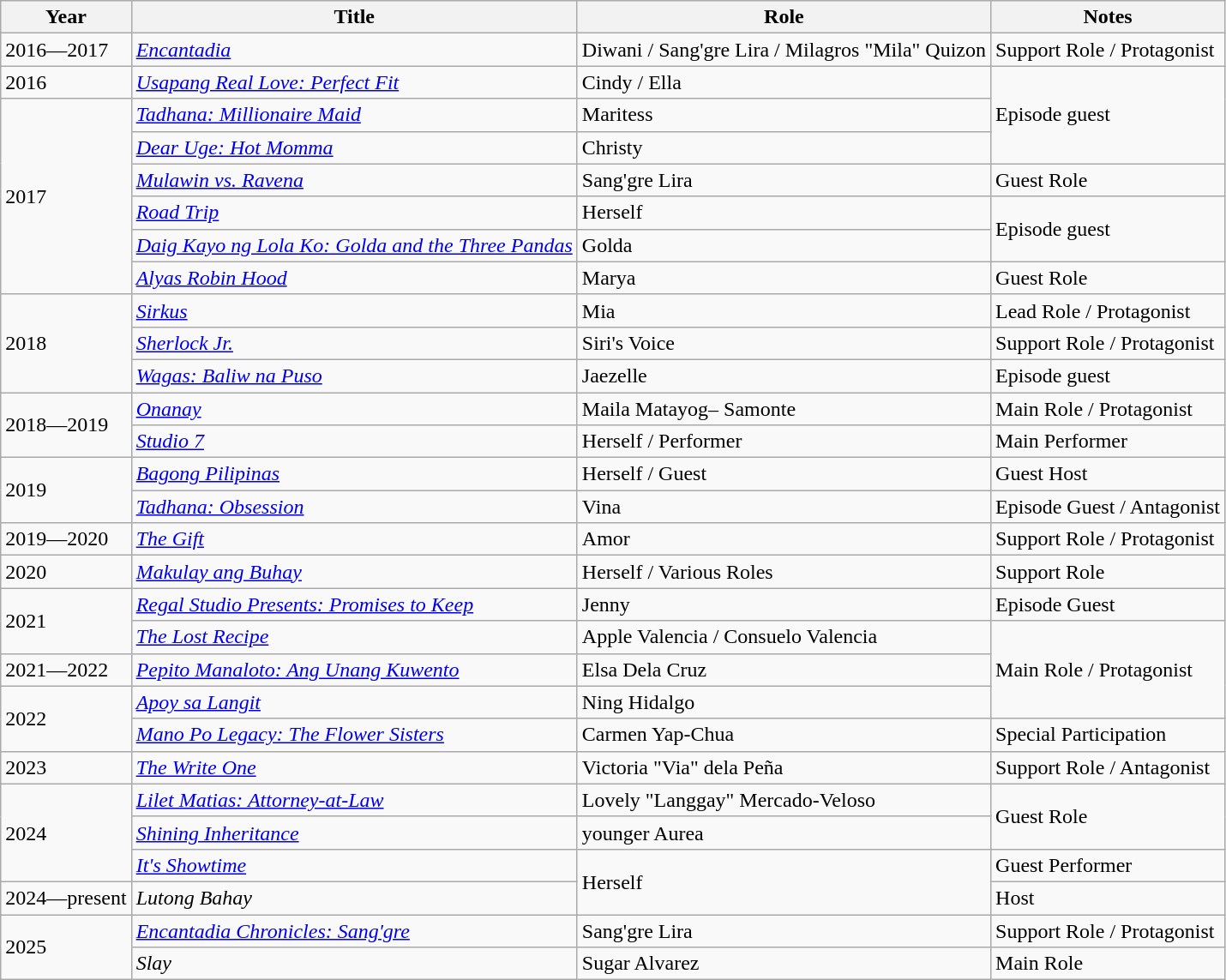<table class="wikitable sortable" style="font-size: 100%;">
<tr>
<th>Year</th>
<th>Title</th>
<th>Role</th>
<th>Notes</th>
</tr>
<tr>
<td>2016—2017</td>
<td><em><a href='#'>Encantadia</a></em></td>
<td>Diwani / Sang'gre Lira / Milagros "Mila" Quizon</td>
<td>Support Role / Protagonist</td>
</tr>
<tr>
<td>2016</td>
<td><em><a href='#'>Usapang Real Love: Perfect Fit</a></em></td>
<td>Cindy / Ella</td>
<td rowspan="3">Episode guest</td>
</tr>
<tr>
<td rowspan="6">2017</td>
<td><em><a href='#'>Tadhana: Millionaire Maid</a></em></td>
<td>Maritess</td>
</tr>
<tr>
<td><em> <a href='#'>Dear Uge: Hot Momma</a></em></td>
<td>Christy</td>
</tr>
<tr>
<td><em><a href='#'>Mulawin vs. Ravena</a></em></td>
<td>Sang'gre Lira</td>
<td>Guest Role</td>
</tr>
<tr>
<td><a href='#'><em>Road Trip</em></a></td>
<td>Herself</td>
<td rowspan="2">Episode guest</td>
</tr>
<tr>
<td><em><a href='#'>Daig Kayo ng Lola Ko: Golda and the Three Pandas</a></em></td>
<td>Golda</td>
</tr>
<tr>
<td><em><a href='#'>Alyas Robin Hood</a></em></td>
<td>Marya</td>
<td>Guest Role</td>
</tr>
<tr>
<td rowspan="3">2018</td>
<td><em><a href='#'>Sirkus</a></em></td>
<td>Mia</td>
<td>Lead Role / Protagonist</td>
</tr>
<tr>
<td><em><a href='#'>Sherlock Jr.</a></em></td>
<td>Siri's Voice</td>
<td>Support Role / Protagonist</td>
</tr>
<tr>
<td><em><a href='#'>Wagas: Baliw na Puso</a></em></td>
<td>Jaezelle</td>
<td>Episode guest</td>
</tr>
<tr>
<td Rowspan="2">2018—2019</td>
<td><em><a href='#'>Onanay</a></em></td>
<td>Maila Matayog– Samonte</td>
<td>Main Role / Protagonist</td>
</tr>
<tr>
<td><em><a href='#'>Studio 7</a></em></td>
<td>Herself / Performer</td>
<td>Main Performer</td>
</tr>
<tr>
<td rowspan="2">2019</td>
<td><em><a href='#'>Bagong Pilipinas</a></em></td>
<td>Herself / Guest</td>
<td>Guest Host</td>
</tr>
<tr>
<td><em><a href='#'>Tadhana: Obsession</a></em></td>
<td>Vina</td>
<td>Episode Guest / Antagonist</td>
</tr>
<tr>
<td>2019—2020</td>
<td><em><a href='#'>The Gift</a></em></td>
<td>Amor</td>
<td>Support Role / Protagonist</td>
</tr>
<tr>
<td>2020</td>
<td><em><a href='#'>Makulay ang Buhay</a></em></td>
<td>Herself / Various Roles</td>
<td>Support Role</td>
</tr>
<tr>
<td rowspan="2">2021</td>
<td><a href='#'><em>Regal Studio Presents: Promises to Keep</em></a></td>
<td>Jenny</td>
<td>Episode Guest</td>
</tr>
<tr>
<td><em><a href='#'>The Lost Recipe</a></em></td>
<td>Apple Valencia / Consuelo Valencia</td>
<td rowspan="3">Main Role / Protagonist</td>
</tr>
<tr>
<td>2021—2022</td>
<td><em><a href='#'>Pepito Manaloto: Ang Unang Kuwento</a></em></td>
<td>Elsa Dela Cruz</td>
</tr>
<tr>
<td rowspan="2">2022</td>
<td><em><a href='#'>Apoy sa Langit</a></em></td>
<td>Ning Hidalgo</td>
</tr>
<tr>
<td><em><a href='#'>Mano Po Legacy: The Flower Sisters</a></em></td>
<td>Carmen Yap-Chua</td>
<td>Special Participation</td>
</tr>
<tr>
<td>2023</td>
<td><em><a href='#'>The Write One</a></em></td>
<td>Victoria "Via" dela Peña</td>
<td>Support Role / Antagonist</td>
</tr>
<tr>
<td rowspan="3">2024</td>
<td><em><a href='#'>Lilet Matias: Attorney-at-Law</a></em></td>
<td>Lovely "Langgay" Mercado-Veloso</td>
<td rowspan="2">Guest Role</td>
</tr>
<tr>
<td><a href='#'><em>Shining Inheritance</em></a></td>
<td>younger Aurea</td>
</tr>
<tr>
<td><em><a href='#'>It's Showtime</a></em></td>
<td rowspan="2">Herself</td>
<td>Guest Performer</td>
</tr>
<tr>
<td>2024—present</td>
<td><em>Lutong Bahay</em></td>
<td>Host</td>
</tr>
<tr>
<td rowspan="2">2025</td>
<td><em><a href='#'>Encantadia Chronicles: Sang'gre</a></em></td>
<td>Sang'gre Lira</td>
<td>Support Role / Protagonist</td>
</tr>
<tr>
<td><em>Slay</em></td>
<td>Sugar Alvarez</td>
<td>Main Role</td>
</tr>
</table>
